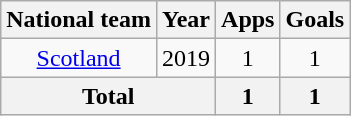<table class="wikitable" style="text-align:center">
<tr>
<th>National team</th>
<th>Year</th>
<th>Apps</th>
<th>Goals</th>
</tr>
<tr>
<td rowspan="1"><a href='#'>Scotland</a></td>
<td>2019</td>
<td>1</td>
<td>1</td>
</tr>
<tr>
<th colspan="2">Total</th>
<th>1</th>
<th>1</th>
</tr>
</table>
